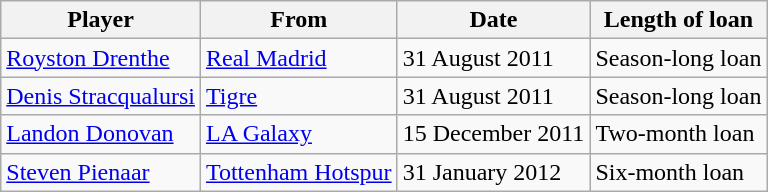<table class="wikitable sortable">
<tr>
<th>Player</th>
<th>From</th>
<th>Date</th>
<th>Length of loan</th>
</tr>
<tr>
<td> <a href='#'>Royston Drenthe</a></td>
<td> <a href='#'>Real Madrid</a></td>
<td>31 August 2011</td>
<td>Season-long loan</td>
</tr>
<tr>
<td> <a href='#'>Denis Stracqualursi</a></td>
<td> <a href='#'>Tigre</a></td>
<td>31 August 2011</td>
<td>Season-long loan</td>
</tr>
<tr>
<td> <a href='#'>Landon Donovan</a></td>
<td> <a href='#'>LA Galaxy</a></td>
<td>15 December 2011</td>
<td>Two-month loan</td>
</tr>
<tr>
<td> <a href='#'>Steven Pienaar</a></td>
<td> <a href='#'>Tottenham Hotspur</a></td>
<td>31 January 2012</td>
<td>Six-month loan</td>
</tr>
</table>
